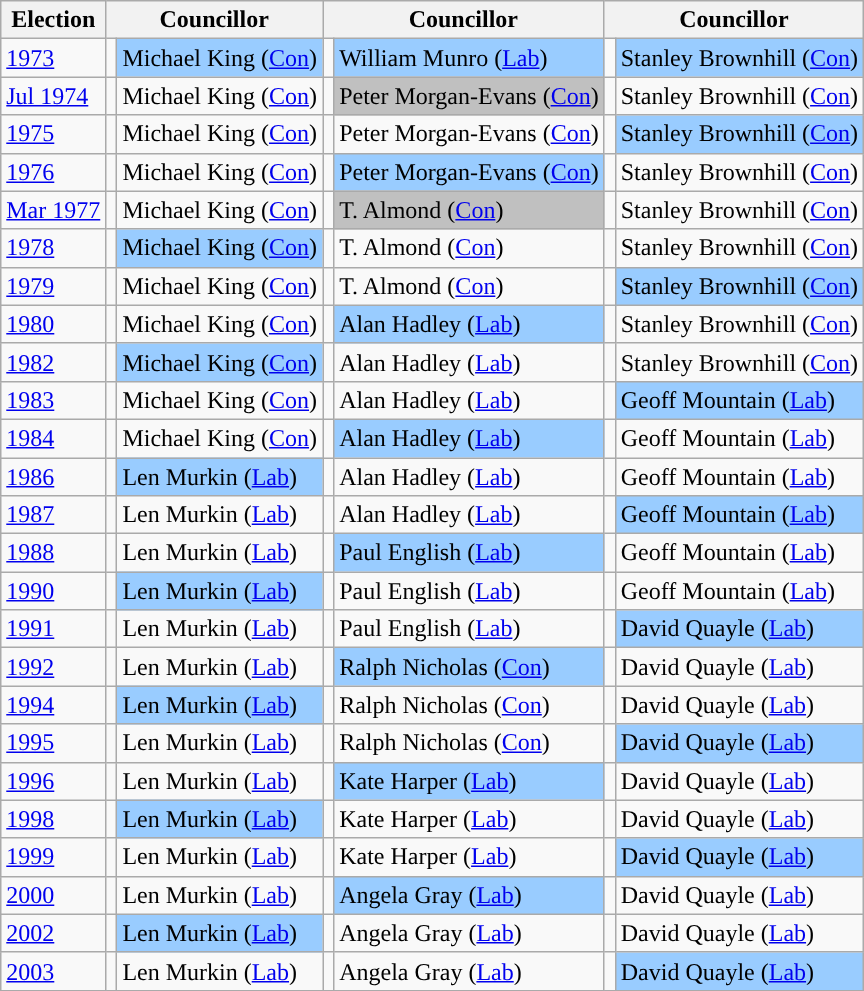<table class="wikitable">
<tr>
<th>Election</th>
<th colspan="2">Councillor</th>
<th colspan="2">Councillor</th>
<th colspan="2">Councillor</th>
</tr>
<tr>
<td><a href='#'>1973</a></td>
<td style="background-color: "></td>
<td bgcolor="#99CCFF">Michael King (<a href='#'>Con</a>)</td>
<td style="background-color: "></td>
<td bgcolor="#99CCFF">William Munro (<a href='#'>Lab</a>)</td>
<td style="background-color: "></td>
<td bgcolor="#99CCFF">Stanley Brownhill (<a href='#'>Con</a>)</td>
</tr>
<tr>
<td><a href='#'>Jul 1974</a></td>
<td style="background-color: "></td>
<td>Michael King (<a href='#'>Con</a>)</td>
<td style="background-color: "></td>
<td bgcolor="#C0C0C0">Peter Morgan-Evans (<a href='#'>Con</a>)</td>
<td style="background-color: "></td>
<td>Stanley Brownhill (<a href='#'>Con</a>)</td>
</tr>
<tr>
<td><a href='#'>1975</a></td>
<td style="background-color: "></td>
<td>Michael King (<a href='#'>Con</a>)</td>
<td style="background-color: "></td>
<td>Peter Morgan-Evans (<a href='#'>Con</a>)</td>
<td style="background-color: "></td>
<td bgcolor="#99CCFF">Stanley Brownhill (<a href='#'>Con</a>)</td>
</tr>
<tr>
<td><a href='#'>1976</a></td>
<td style="background-color: "></td>
<td>Michael King (<a href='#'>Con</a>)</td>
<td style="background-color: "></td>
<td bgcolor="#99CCFF">Peter Morgan-Evans (<a href='#'>Con</a>)</td>
<td style="background-color: "></td>
<td>Stanley Brownhill (<a href='#'>Con</a>)</td>
</tr>
<tr>
<td><a href='#'>Mar 1977</a></td>
<td style="background-color: "></td>
<td>Michael King (<a href='#'>Con</a>)</td>
<td style="background-color: "></td>
<td bgcolor="#C0C0C0">T. Almond (<a href='#'>Con</a>)</td>
<td style="background-color: "></td>
<td>Stanley Brownhill (<a href='#'>Con</a>)</td>
</tr>
<tr>
<td><a href='#'>1978</a></td>
<td style="background-color: "></td>
<td bgcolor="#99CCFF">Michael King (<a href='#'>Con</a>)</td>
<td style="background-color: "></td>
<td>T. Almond (<a href='#'>Con</a>)</td>
<td style="background-color: "></td>
<td>Stanley Brownhill (<a href='#'>Con</a>)</td>
</tr>
<tr>
<td><a href='#'>1979</a></td>
<td style="background-color: "></td>
<td>Michael King (<a href='#'>Con</a>)</td>
<td style="background-color: "></td>
<td>T. Almond (<a href='#'>Con</a>)</td>
<td style="background-color: "></td>
<td bgcolor="#99CCFF">Stanley Brownhill (<a href='#'>Con</a>)</td>
</tr>
<tr>
<td><a href='#'>1980</a></td>
<td style="background-color: "></td>
<td>Michael King (<a href='#'>Con</a>)</td>
<td style="background-color: "></td>
<td bgcolor="#99CCFF">Alan Hadley (<a href='#'>Lab</a>)</td>
<td style="background-color: "></td>
<td>Stanley Brownhill (<a href='#'>Con</a>)</td>
</tr>
<tr>
<td><a href='#'>1982</a></td>
<td style="background-color: "></td>
<td bgcolor="#99CCFF">Michael King (<a href='#'>Con</a>)</td>
<td style="background-color: "></td>
<td>Alan Hadley (<a href='#'>Lab</a>)</td>
<td style="background-color: "></td>
<td>Stanley Brownhill (<a href='#'>Con</a>)</td>
</tr>
<tr>
<td><a href='#'>1983</a></td>
<td style="background-color: "></td>
<td>Michael King (<a href='#'>Con</a>)</td>
<td style="background-color: "></td>
<td>Alan Hadley (<a href='#'>Lab</a>)</td>
<td style="background-color: "></td>
<td bgcolor="#99CCFF">Geoff Mountain (<a href='#'>Lab</a>)</td>
</tr>
<tr>
<td><a href='#'>1984</a></td>
<td style="background-color: "></td>
<td>Michael King (<a href='#'>Con</a>)</td>
<td style="background-color: "></td>
<td bgcolor="#99CCFF">Alan Hadley (<a href='#'>Lab</a>)</td>
<td style="background-color: "></td>
<td>Geoff Mountain (<a href='#'>Lab</a>)</td>
</tr>
<tr>
<td><a href='#'>1986</a></td>
<td style="background-color: "></td>
<td bgcolor="#99CCFF">Len Murkin (<a href='#'>Lab</a>)</td>
<td style="background-color: "></td>
<td>Alan Hadley (<a href='#'>Lab</a>)</td>
<td style="background-color: "></td>
<td>Geoff Mountain (<a href='#'>Lab</a>)</td>
</tr>
<tr>
<td><a href='#'>1987</a></td>
<td style="background-color: "></td>
<td>Len Murkin (<a href='#'>Lab</a>)</td>
<td style="background-color: "></td>
<td>Alan Hadley (<a href='#'>Lab</a>)</td>
<td style="background-color: "></td>
<td bgcolor="#99CCFF">Geoff Mountain (<a href='#'>Lab</a>)</td>
</tr>
<tr>
<td><a href='#'>1988</a></td>
<td style="background-color: "></td>
<td>Len Murkin (<a href='#'>Lab</a>)</td>
<td style="background-color: "></td>
<td bgcolor="#99CCFF">Paul English (<a href='#'>Lab</a>)</td>
<td style="background-color: "></td>
<td>Geoff Mountain (<a href='#'>Lab</a>)</td>
</tr>
<tr>
<td><a href='#'>1990</a></td>
<td style="background-color: "></td>
<td bgcolor="#99CCFF">Len Murkin (<a href='#'>Lab</a>)</td>
<td style="background-color: "></td>
<td>Paul English (<a href='#'>Lab</a>)</td>
<td style="background-color: "></td>
<td>Geoff Mountain (<a href='#'>Lab</a>)</td>
</tr>
<tr>
<td><a href='#'>1991</a></td>
<td style="background-color: "></td>
<td>Len Murkin (<a href='#'>Lab</a>)</td>
<td style="background-color: "></td>
<td>Paul English (<a href='#'>Lab</a>)</td>
<td style="background-color: "></td>
<td bgcolor="#99CCFF">David Quayle (<a href='#'>Lab</a>)</td>
</tr>
<tr>
<td><a href='#'>1992</a></td>
<td style="background-color: "></td>
<td>Len Murkin (<a href='#'>Lab</a>)</td>
<td style="background-color: "></td>
<td bgcolor="#99CCFF">Ralph Nicholas (<a href='#'>Con</a>)</td>
<td style="background-color: "></td>
<td>David Quayle (<a href='#'>Lab</a>)</td>
</tr>
<tr>
<td><a href='#'>1994</a></td>
<td style="background-color: "></td>
<td bgcolor="#99CCFF">Len Murkin (<a href='#'>Lab</a>)</td>
<td style="background-color: "></td>
<td>Ralph Nicholas (<a href='#'>Con</a>)</td>
<td style="background-color: "></td>
<td>David Quayle (<a href='#'>Lab</a>)</td>
</tr>
<tr>
<td><a href='#'>1995</a></td>
<td style="background-color: "></td>
<td>Len Murkin (<a href='#'>Lab</a>)</td>
<td style="background-color: "></td>
<td>Ralph Nicholas (<a href='#'>Con</a>)</td>
<td style="background-color: "></td>
<td bgcolor="#99CCFF">David Quayle (<a href='#'>Lab</a>)</td>
</tr>
<tr>
<td><a href='#'>1996</a></td>
<td style="background-color: "></td>
<td>Len Murkin (<a href='#'>Lab</a>)</td>
<td style="background-color: "></td>
<td bgcolor="#99CCFF">Kate Harper (<a href='#'>Lab</a>)</td>
<td style="background-color: "></td>
<td>David Quayle (<a href='#'>Lab</a>)</td>
</tr>
<tr>
<td><a href='#'>1998</a></td>
<td style="background-color: "></td>
<td bgcolor="#99CCFF">Len Murkin (<a href='#'>Lab</a>)</td>
<td style="background-color: "></td>
<td>Kate Harper (<a href='#'>Lab</a>)</td>
<td style="background-color: "></td>
<td>David Quayle (<a href='#'>Lab</a>)</td>
</tr>
<tr>
<td><a href='#'>1999</a></td>
<td style="background-color: "></td>
<td>Len Murkin (<a href='#'>Lab</a>)</td>
<td style="background-color: "></td>
<td>Kate Harper (<a href='#'>Lab</a>)</td>
<td style="background-color: "></td>
<td bgcolor="#99CCFF">David Quayle (<a href='#'>Lab</a>)</td>
</tr>
<tr>
<td><a href='#'>2000</a></td>
<td style="background-color: "></td>
<td>Len Murkin (<a href='#'>Lab</a>)</td>
<td style="background-color: "></td>
<td bgcolor="#99CCFF">Angela Gray (<a href='#'>Lab</a>)</td>
<td style="background-color: "></td>
<td>David Quayle (<a href='#'>Lab</a>)</td>
</tr>
<tr>
<td><a href='#'>2002</a></td>
<td style="background-color: "></td>
<td bgcolor="#99CCFF">Len Murkin (<a href='#'>Lab</a>)</td>
<td style="background-color: "></td>
<td>Angela Gray (<a href='#'>Lab</a>)</td>
<td style="background-color: "></td>
<td>David Quayle (<a href='#'>Lab</a>)</td>
</tr>
<tr>
<td><a href='#'>2003</a></td>
<td style="background-color: "></td>
<td>Len Murkin (<a href='#'>Lab</a>)</td>
<td style="background-color: "></td>
<td>Angela Gray (<a href='#'>Lab</a>)</td>
<td style="background-color: "></td>
<td bgcolor="#99CCFF">David Quayle (<a href='#'>Lab</a>)</td>
</tr>
<tr>
</tr>
</table>
